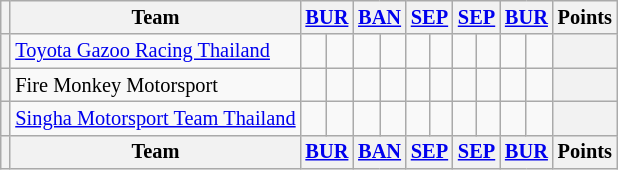<table class="wikitable" style="font-size: 85%; text-align:center;">
<tr>
<th></th>
<th>Team</th>
<th colspan="2"><a href='#'>BUR</a><br></th>
<th colspan="2"><a href='#'>BAN</a><br></th>
<th colspan="2"><a href='#'>SEP</a><br></th>
<th colspan="2"><a href='#'>SEP</a><br></th>
<th colspan="2"><a href='#'>BUR</a><br></th>
<th>Points</th>
</tr>
<tr>
<th></th>
<td align="left"> <a href='#'>Toyota Gazoo Racing Thailand</a></td>
<td></td>
<td></td>
<td></td>
<td></td>
<td></td>
<td></td>
<td></td>
<td></td>
<td></td>
<td></td>
<th></th>
</tr>
<tr>
<th></th>
<td align="left"> Fire Monkey Motorsport</td>
<td></td>
<td></td>
<td></td>
<td></td>
<td></td>
<td></td>
<td></td>
<td></td>
<td></td>
<td></td>
<th></th>
</tr>
<tr>
<th></th>
<td align="left"> <a href='#'>Singha Motorsport Team Thailand</a></td>
<td></td>
<td></td>
<td></td>
<td></td>
<td></td>
<td></td>
<td></td>
<td></td>
<td></td>
<td></td>
<th></th>
</tr>
<tr>
<th></th>
<th>Team</th>
<th colspan="2"><a href='#'>BUR</a><br></th>
<th colspan="2"><a href='#'>BAN</a><br></th>
<th colspan="2"><a href='#'>SEP</a><br></th>
<th colspan="2"><a href='#'>SEP</a><br></th>
<th colspan="2"><a href='#'>BUR</a><br></th>
<th>Points</th>
</tr>
</table>
